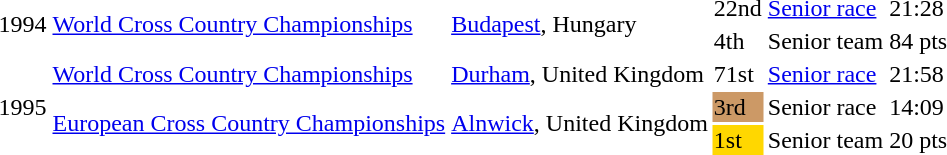<table>
<tr>
<td rowspan=2>1994</td>
<td rowspan=2><a href='#'>World Cross Country Championships</a></td>
<td rowspan=2><a href='#'>Budapest</a>, Hungary</td>
<td>22nd</td>
<td><a href='#'>Senior race</a></td>
<td>21:28</td>
</tr>
<tr>
<td>4th</td>
<td>Senior team</td>
<td>84 pts</td>
</tr>
<tr>
<td rowspan=3>1995</td>
<td><a href='#'>World Cross Country Championships</a></td>
<td><a href='#'>Durham</a>, United Kingdom</td>
<td>71st</td>
<td><a href='#'>Senior race</a></td>
<td>21:58</td>
</tr>
<tr>
<td rowspan=2><a href='#'>European Cross Country Championships</a></td>
<td rowspan=2><a href='#'>Alnwick</a>, United Kingdom</td>
<td bgcolor=cc9966>3rd</td>
<td>Senior race</td>
<td>14:09</td>
</tr>
<tr>
<td bgcolor=gold>1st</td>
<td>Senior team</td>
<td>20 pts</td>
</tr>
</table>
